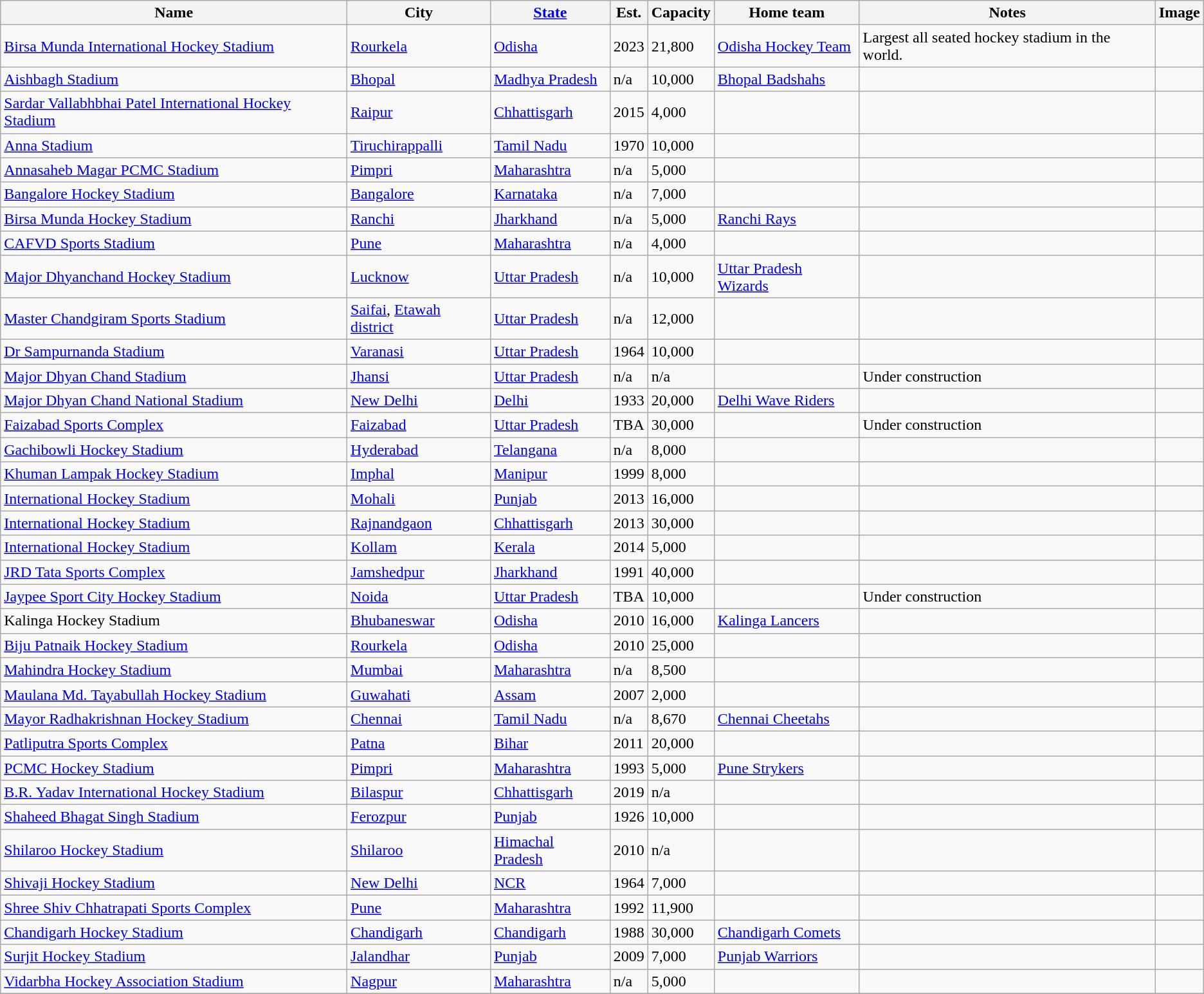<table class ="wikitable sortable">
<tr>
<th>Name</th>
<th>City</th>
<th><a href='#'>State</a></th>
<th>Est.</th>
<th>Capacity</th>
<th>Home team</th>
<th>Notes</th>
<th>Image</th>
</tr>
<tr>
<td><a href='#'>Birsa Munda International Hockey Stadium</a></td>
<td><a href='#'>Rourkela</a></td>
<td><a href='#'>Odisha</a></td>
<td>2023</td>
<td>21,800</td>
<td><a href='#'>Odisha Hockey Team</a></td>
<td>Largest all seated hockey stadium in the world.</td>
<td></td>
</tr>
<tr>
<td><a href='#'>Aishbagh Stadium</a></td>
<td><a href='#'>Bhopal</a></td>
<td><a href='#'>Madhya Pradesh</a></td>
<td>n/a</td>
<td>10,000</td>
<td><a href='#'>Bhopal Badshahs</a></td>
<td></td>
<td></td>
</tr>
<tr>
<td><a href='#'>Sardar Vallabhbhai Patel International Hockey Stadium</a></td>
<td><a href='#'>Raipur</a></td>
<td><a href='#'>Chhattisgarh</a></td>
<td>2015</td>
<td>4,000</td>
<td></td>
<td></td>
<td></td>
</tr>
<tr>
<td><a href='#'>Anna Stadium</a></td>
<td><a href='#'>Tiruchirappalli</a></td>
<td><a href='#'>Tamil Nadu</a></td>
<td>1970</td>
<td>10,000</td>
<td></td>
<td></td>
<td></td>
</tr>
<tr>
<td><a href='#'>Annasaheb Magar PCMC Stadium</a></td>
<td><a href='#'>Pimpri</a></td>
<td><a href='#'>Maharashtra</a></td>
<td>n/a</td>
<td>5,000</td>
<td></td>
<td></td>
<td></td>
</tr>
<tr>
<td><a href='#'>Bangalore Hockey Stadium</a></td>
<td><a href='#'>Bangalore</a></td>
<td><a href='#'>Karnataka</a></td>
<td>n/a</td>
<td>7,000</td>
<td></td>
<td></td>
<td></td>
</tr>
<tr>
<td><a href='#'>Birsa Munda Hockey Stadium</a></td>
<td><a href='#'>Ranchi</a></td>
<td><a href='#'>Jharkhand</a></td>
<td>n/a</td>
<td>5,000</td>
<td><a href='#'>Ranchi Rays</a></td>
<td></td>
<td></td>
</tr>
<tr>
<td><a href='#'>CAFVD Sports Stadium</a></td>
<td><a href='#'>Pune</a></td>
<td><a href='#'>Maharashtra</a></td>
<td>n/a</td>
<td>4,000</td>
<td></td>
<td></td>
<td></td>
</tr>
<tr>
<td><a href='#'>Major Dhyanchand Hockey Stadium</a></td>
<td><a href='#'>Lucknow</a></td>
<td><a href='#'>Uttar Pradesh</a></td>
<td>n/a</td>
<td>10,000</td>
<td><a href='#'>Uttar Pradesh Wizards</a></td>
<td></td>
<td></td>
</tr>
<tr>
<td><a href='#'>Master Chandgiram Sports Stadium</a></td>
<td><a href='#'>Saifai</a>, <a href='#'>Etawah district</a></td>
<td><a href='#'>Uttar Pradesh</a></td>
<td>n/a</td>
<td>12,000</td>
<td></td>
<td></td>
<td></td>
</tr>
<tr>
<td><a href='#'>Dr Sampurnanda Stadium</a></td>
<td><a href='#'>Varanasi</a></td>
<td><a href='#'>Uttar Pradesh</a></td>
<td>1964</td>
<td>10,000</td>
<td></td>
<td></td>
<td></td>
</tr>
<tr>
<td><a href='#'>Major Dhyan Chand Stadium</a></td>
<td><a href='#'>Jhansi</a></td>
<td><a href='#'>Uttar Pradesh</a></td>
<td>n/a</td>
<td>n/a</td>
<td></td>
<td>Under construction</td>
<td></td>
</tr>
<tr>
<td><a href='#'>Major Dhyan Chand National Stadium</a></td>
<td><a href='#'>New Delhi</a></td>
<td><a href='#'>Delhi</a></td>
<td>1933</td>
<td>20,000</td>
<td><a href='#'>Delhi Wave Riders</a></td>
<td></td>
<td></td>
</tr>
<tr>
<td><a href='#'>Faizabad Sports Complex</a></td>
<td><a href='#'>Faizabad</a></td>
<td><a href='#'>Uttar Pradesh</a></td>
<td>TBA</td>
<td>30,000</td>
<td></td>
<td>Under construction</td>
<td></td>
</tr>
<tr>
<td><a href='#'>Gachibowli Hockey Stadium</a></td>
<td><a href='#'>Hyderabad</a></td>
<td><a href='#'>Telangana</a></td>
<td>n/a</td>
<td>8,000</td>
<td></td>
<td></td>
<td></td>
</tr>
<tr>
<td><a href='#'>Khuman Lampak Hockey Stadium</a></td>
<td><a href='#'>Imphal</a></td>
<td><a href='#'>Manipur</a></td>
<td>1999</td>
<td>8,000</td>
<td></td>
<td></td>
<td></td>
</tr>
<tr>
<td><a href='#'>International Hockey Stadium</a></td>
<td><a href='#'>Mohali</a></td>
<td><a href='#'>Punjab</a></td>
<td>2013</td>
<td>16,000</td>
<td></td>
<td></td>
<td></td>
</tr>
<tr>
<td><a href='#'>International Hockey Stadium</a></td>
<td><a href='#'>Rajnandgaon</a></td>
<td><a href='#'>Chhattisgarh</a></td>
<td>2013</td>
<td>30,000</td>
<td></td>
<td></td>
<td></td>
</tr>
<tr>
<td><a href='#'>International Hockey Stadium</a></td>
<td><a href='#'>Kollam</a></td>
<td><a href='#'>Kerala</a></td>
<td>2014</td>
<td>5,000</td>
<td></td>
<td></td>
<td></td>
</tr>
<tr>
<td><a href='#'>JRD Tata Sports Complex</a></td>
<td><a href='#'>Jamshedpur</a></td>
<td><a href='#'>Jharkhand</a></td>
<td>1991</td>
<td>40,000</td>
<td></td>
<td></td>
<td></td>
</tr>
<tr>
<td><a href='#'>Jaypee Sport City Hockey Stadium</a></td>
<td><a href='#'>Noida</a></td>
<td><a href='#'>Uttar Pradesh</a></td>
<td>TBA</td>
<td>10,000</td>
<td></td>
<td>Under construction</td>
<td></td>
</tr>
<tr>
<td>Kalinga Hockey Stadium</td>
<td><a href='#'>Bhubaneswar</a></td>
<td><a href='#'>Odisha</a></td>
<td>2010</td>
<td>16,000</td>
<td><a href='#'>Kalinga Lancers</a></td>
<td></td>
<td></td>
</tr>
<tr>
<td><a href='#'>Biju Patnaik Hockey Stadium</a></td>
<td><a href='#'>Rourkela</a></td>
<td><a href='#'>Odisha</a></td>
<td>2010</td>
<td>25,000</td>
<td></td>
<td></td>
<td><br></td>
</tr>
<tr>
<td><a href='#'>Mahindra Hockey Stadium</a></td>
<td><a href='#'>Mumbai</a></td>
<td><a href='#'>Maharashtra</a></td>
<td>n/a</td>
<td>8,500</td>
<td></td>
<td></td>
<td></td>
</tr>
<tr>
<td><a href='#'>Maulana Md. Tayabullah Hockey Stadium</a></td>
<td><a href='#'>Guwahati</a></td>
<td><a href='#'>Assam</a></td>
<td>2007</td>
<td>2,000</td>
<td></td>
<td></td>
<td></td>
</tr>
<tr>
<td><a href='#'>Mayor Radhakrishnan Hockey Stadium</a></td>
<td><a href='#'>Chennai</a></td>
<td><a href='#'>Tamil Nadu</a></td>
<td>n/a</td>
<td>8,670</td>
<td><a href='#'>Chennai Cheetahs</a></td>
<td></td>
<td></td>
</tr>
<tr>
<td><a href='#'>Patliputra Sports Complex</a></td>
<td><a href='#'>Patna</a></td>
<td><a href='#'>Bihar</a></td>
<td>2011</td>
<td>20,000</td>
<td></td>
<td></td>
<td></td>
</tr>
<tr>
<td><a href='#'>PCMC Hockey Stadium</a></td>
<td><a href='#'>Pimpri</a></td>
<td><a href='#'>Maharashtra</a></td>
<td>1993</td>
<td>5,000</td>
<td><a href='#'>Pune Strykers</a></td>
<td></td>
<td></td>
</tr>
<tr>
<td><a href='#'>B.R. Yadav International Hockey Stadium</a></td>
<td><a href='#'>Bilaspur</a></td>
<td><a href='#'>Chhattisgarh</a></td>
<td>2019</td>
<td>n/a</td>
<td></td>
<td></td>
<td></td>
</tr>
<tr>
<td><a href='#'>Shaheed Bhagat Singh Stadium</a></td>
<td><a href='#'>Ferozpur</a></td>
<td><a href='#'>Punjab</a></td>
<td>1926</td>
<td>10,000</td>
<td></td>
<td></td>
<td></td>
</tr>
<tr>
<td><a href='#'>Shilaroo Hockey Stadium</a></td>
<td><a href='#'>Shilaroo</a></td>
<td><a href='#'>Himachal Pradesh</a></td>
<td>2010</td>
<td>n/a</td>
<td></td>
<td></td>
<td></td>
</tr>
<tr>
<td><a href='#'>Shivaji Hockey Stadium</a></td>
<td><a href='#'>New Delhi</a></td>
<td><a href='#'>NCR</a></td>
<td>1964</td>
<td>7,000</td>
<td></td>
<td></td>
<td></td>
</tr>
<tr>
<td><a href='#'>Shree Shiv Chhatrapati Sports Complex</a></td>
<td><a href='#'>Pune</a></td>
<td><a href='#'>Maharashtra</a></td>
<td>1992</td>
<td>11,900</td>
<td></td>
<td></td>
<td></td>
</tr>
<tr>
<td><a href='#'>Chandigarh Hockey Stadium</a></td>
<td><a href='#'>Chandigarh</a></td>
<td><a href='#'>Chandigarh</a></td>
<td>1988</td>
<td>30,000</td>
<td><a href='#'>Chandigarh Comets</a></td>
<td></td>
<td></td>
</tr>
<tr>
<td><a href='#'>Surjit Hockey Stadium</a></td>
<td><a href='#'>Jalandhar</a></td>
<td><a href='#'>Punjab</a></td>
<td>2009</td>
<td>7,000</td>
<td><a href='#'>Punjab Warriors</a></td>
<td></td>
<td></td>
</tr>
<tr>
<td><a href='#'>Vidarbha Hockey Association Stadium</a></td>
<td><a href='#'>Nagpur</a></td>
<td><a href='#'>Maharashtra</a></td>
<td>n/a</td>
<td>5,000</td>
<td></td>
<td></td>
<td></td>
</tr>
<tr>
</tr>
</table>
